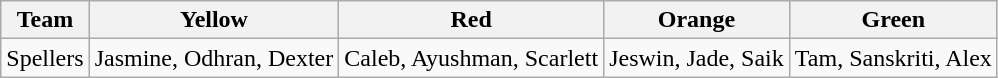<table class="wikitable">
<tr>
<th>Team</th>
<th>Yellow</th>
<th>Red</th>
<th>Orange</th>
<th>Green</th>
</tr>
<tr>
<td>Spellers</td>
<td>Jasmine, Odhran, Dexter</td>
<td>Caleb, Ayushman, Scarlett</td>
<td>Jeswin, Jade, Saik</td>
<td>Tam, Sanskriti, Alex</td>
</tr>
</table>
